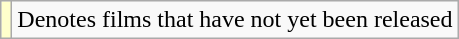<table class="wikitable">
<tr>
<td style="background:#ffc;"></td>
<td>Denotes films that have not yet been released</td>
</tr>
</table>
